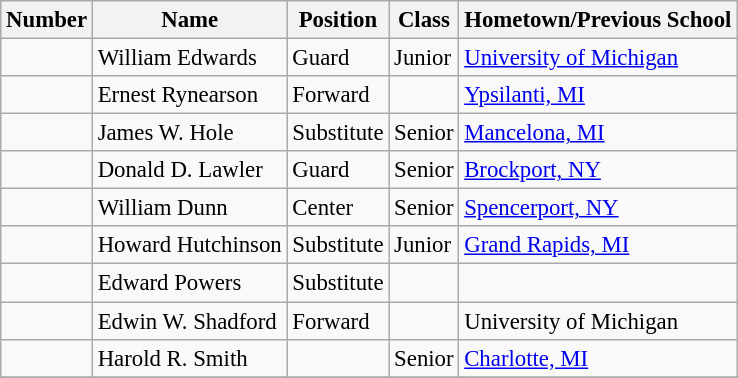<table class="wikitable" style="font-size: 95%;">
<tr>
<th>Number</th>
<th>Name</th>
<th>Position</th>
<th>Class</th>
<th>Hometown/Previous School</th>
</tr>
<tr>
<td></td>
<td>William Edwards</td>
<td>Guard</td>
<td>Junior</td>
<td><a href='#'>University of Michigan</a></td>
</tr>
<tr>
<td></td>
<td>Ernest Rynearson</td>
<td>Forward</td>
<td></td>
<td><a href='#'>Ypsilanti, MI</a></td>
</tr>
<tr>
<td></td>
<td>James W. Hole</td>
<td>Substitute</td>
<td>Senior</td>
<td><a href='#'>Mancelona, MI</a></td>
</tr>
<tr>
<td></td>
<td>Donald D. Lawler</td>
<td>Guard</td>
<td>Senior</td>
<td><a href='#'>Brockport, NY</a></td>
</tr>
<tr>
<td></td>
<td>William Dunn</td>
<td>Center</td>
<td>Senior</td>
<td><a href='#'>Spencerport, NY</a></td>
</tr>
<tr>
<td></td>
<td>Howard Hutchinson</td>
<td>Substitute</td>
<td>Junior</td>
<td><a href='#'>Grand Rapids, MI</a></td>
</tr>
<tr>
<td></td>
<td>Edward Powers</td>
<td>Substitute</td>
<td></td>
<td></td>
</tr>
<tr>
<td></td>
<td>Edwin W. Shadford</td>
<td>Forward</td>
<td></td>
<td>University of Michigan</td>
</tr>
<tr>
<td></td>
<td>Harold R. Smith</td>
<td></td>
<td>Senior</td>
<td><a href='#'>Charlotte, MI</a></td>
</tr>
<tr>
</tr>
</table>
